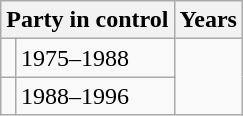<table class="wikitable">
<tr>
<th colspan="2">Party in control</th>
<th>Years</th>
</tr>
<tr>
<td></td>
<td>1975–1988</td>
</tr>
<tr>
<td></td>
<td>1988–1996</td>
</tr>
</table>
